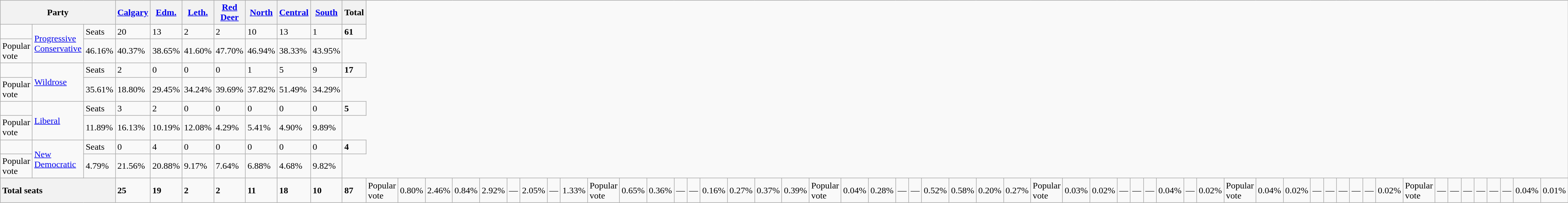<table class="wikitable">
<tr>
<th align="center" colspan="3">Party</th>
<th align="center"><a href='#'>Calgary</a></th>
<th align="center"><a href='#'>Edm.</a></th>
<th align="center"><a href='#'>Leth.</a></th>
<th align="center"><a href='#'>Red Deer</a></th>
<th align="center"><a href='#'>North</a></th>
<th align="center"><a href='#'>Central</a></th>
<th align="center"><a href='#'>South</a></th>
<th align="center">Total</th>
</tr>
<tr>
<td></td>
<td rowspan=2><a href='#'>Progressive Conservative</a></td>
<td>Seats</td>
<td>20</td>
<td>13</td>
<td>2</td>
<td>2</td>
<td>10</td>
<td>13</td>
<td>1</td>
<td><strong>61</strong></td>
</tr>
<tr>
<td>Popular vote</td>
<td>46.16%</td>
<td>40.37%</td>
<td>38.65%</td>
<td>41.60%</td>
<td>47.70%</td>
<td>46.94%</td>
<td>38.33%</td>
<td>43.95%</td>
</tr>
<tr>
<td></td>
<td rowspan=2><a href='#'>Wildrose</a></td>
<td>Seats</td>
<td>2</td>
<td>0</td>
<td>0</td>
<td>0</td>
<td>1</td>
<td>5</td>
<td>9</td>
<td><strong>17</strong></td>
</tr>
<tr>
<td>Popular vote</td>
<td>35.61%</td>
<td>18.80%</td>
<td>29.45%</td>
<td>34.24%</td>
<td>39.69%</td>
<td>37.82%</td>
<td>51.49%</td>
<td>34.29%</td>
</tr>
<tr>
<td></td>
<td rowspan=2><a href='#'>Liberal</a></td>
<td>Seats</td>
<td>3</td>
<td>2</td>
<td>0</td>
<td>0</td>
<td>0</td>
<td>0</td>
<td>0</td>
<td><strong>5</strong></td>
</tr>
<tr>
<td>Popular vote</td>
<td>11.89%</td>
<td>16.13%</td>
<td>10.19%</td>
<td>12.08%</td>
<td>4.29%</td>
<td>5.41%</td>
<td>4.90%</td>
<td>9.89%</td>
</tr>
<tr>
<td></td>
<td rowspan=2><a href='#'>New Democratic</a></td>
<td>Seats</td>
<td>0</td>
<td>4</td>
<td>0</td>
<td>0</td>
<td>0</td>
<td>0</td>
<td>0</td>
<td><strong>4</strong></td>
</tr>
<tr>
<td>Popular vote</td>
<td>4.79%</td>
<td>21.56%</td>
<td>20.88%</td>
<td>9.17%</td>
<td>7.64%</td>
<td>6.88%</td>
<td>4.68%</td>
<td>9.82%</td>
</tr>
<tr>
<th colspan=3 style="text-align:left">Total seats</th>
<td><strong>25</strong></td>
<td><strong>19</strong></td>
<td><strong>2</strong></td>
<td><strong>2</strong></td>
<td><strong>11</strong></td>
<td><strong>18</strong></td>
<td><strong>10</strong></td>
<td><strong>87</strong><br></td>
<td>Popular vote</td>
<td>0.80%</td>
<td>2.46%</td>
<td>0.84%</td>
<td>2.92%</td>
<td>—</td>
<td>2.05%</td>
<td>—</td>
<td>1.33%<br></td>
<td>Popular vote</td>
<td>0.65%</td>
<td>0.36%</td>
<td>—</td>
<td>—</td>
<td>0.16%</td>
<td>0.27%</td>
<td>0.37%</td>
<td>0.39%<br></td>
<td>Popular vote</td>
<td>0.04%</td>
<td>0.28%</td>
<td>—</td>
<td>—</td>
<td>0.52%</td>
<td>0.58%</td>
<td>0.20%</td>
<td>0.27%<br></td>
<td>Popular vote</td>
<td>0.03%</td>
<td>0.02%</td>
<td>—</td>
<td>—</td>
<td>—</td>
<td>0.04%</td>
<td>—</td>
<td>0.02%<br></td>
<td>Popular vote</td>
<td>0.04%</td>
<td>0.02%</td>
<td>—</td>
<td>—</td>
<td>—</td>
<td>—</td>
<td>—</td>
<td>0.02%<br></td>
<td>Popular vote</td>
<td>—</td>
<td>—</td>
<td>—</td>
<td>—</td>
<td>—</td>
<td>—</td>
<td>0.04%</td>
<td>0.01%</td>
</tr>
</table>
